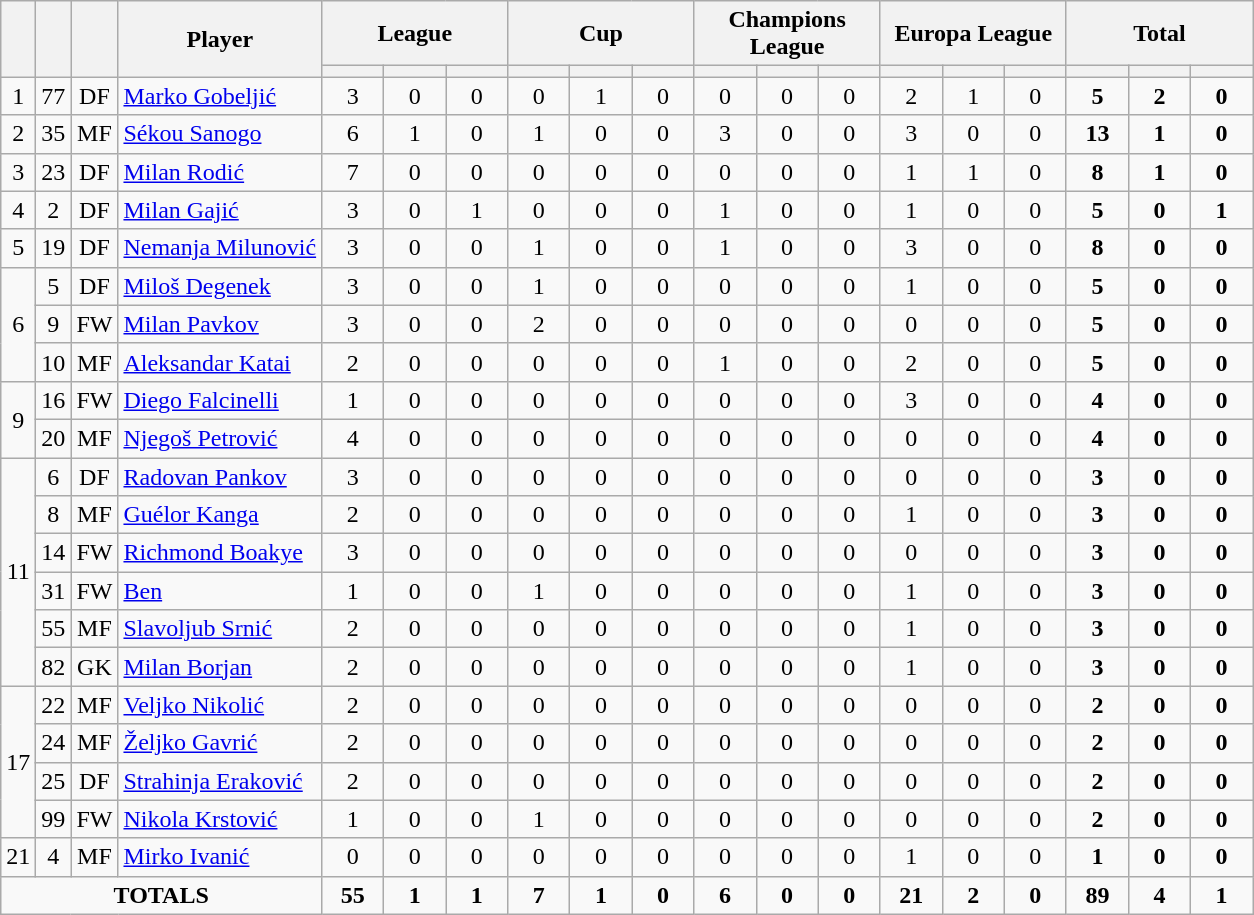<table class="wikitable" style="text-align:center;">
<tr>
<th rowspan="2" !width=15></th>
<th rowspan="2" !width=15></th>
<th rowspan="2" !width=15></th>
<th rowspan="2" !width=120>Player</th>
<th colspan="3">League</th>
<th colspan="3">Cup</th>
<th colspan="3">Champions League</th>
<th colspan="3">Europa League</th>
<th colspan="3">Total</th>
</tr>
<tr>
<th width=34; background:#fe9;"></th>
<th width=34; background:#fe9;"></th>
<th width=34; background:#ff8888;"></th>
<th width=34; background:#fe9;"></th>
<th width=34; background:#fe9;"></th>
<th width=34; background:#ff8888;"></th>
<th width=34; background:#fe9;"></th>
<th width=34; background:#fe9;"></th>
<th width=34; background:#ff8888;"></th>
<th width=34; background:#fe9;"></th>
<th width=34; background:#fe9;"></th>
<th width=34; background:#ff8888;"></th>
<th width=34; background:#fe9;"></th>
<th width=34; background:#fe9;"></th>
<th width=34; background:#ff8888;"></th>
</tr>
<tr>
<td>1</td>
<td>77</td>
<td>DF</td>
<td align=left> <a href='#'>Marko Gobeljić</a></td>
<td>3</td>
<td>0</td>
<td>0</td>
<td>0</td>
<td>1</td>
<td>0</td>
<td>0</td>
<td>0</td>
<td>0</td>
<td>2</td>
<td>1</td>
<td>0</td>
<td><strong>5</strong></td>
<td><strong>2</strong></td>
<td><strong>0</strong></td>
</tr>
<tr>
<td>2</td>
<td>35</td>
<td>MF</td>
<td align=left> <a href='#'>Sékou Sanogo</a></td>
<td>6</td>
<td>1</td>
<td>0</td>
<td>1</td>
<td>0</td>
<td>0</td>
<td>3</td>
<td>0</td>
<td>0</td>
<td>3</td>
<td>0</td>
<td>0</td>
<td><strong>13</strong></td>
<td><strong>1</strong></td>
<td><strong>0</strong></td>
</tr>
<tr>
<td>3</td>
<td>23</td>
<td>DF</td>
<td align=left> <a href='#'>Milan Rodić</a></td>
<td>7</td>
<td>0</td>
<td>0</td>
<td>0</td>
<td>0</td>
<td>0</td>
<td>0</td>
<td>0</td>
<td>0</td>
<td>1</td>
<td>1</td>
<td>0</td>
<td><strong>8</strong></td>
<td><strong>1</strong></td>
<td><strong>0</strong></td>
</tr>
<tr>
<td>4</td>
<td>2</td>
<td>DF</td>
<td align=left> <a href='#'>Milan Gajić</a></td>
<td>3</td>
<td>0</td>
<td>1</td>
<td>0</td>
<td>0</td>
<td>0</td>
<td>1</td>
<td>0</td>
<td>0</td>
<td>1</td>
<td>0</td>
<td>0</td>
<td><strong>5</strong></td>
<td><strong>0</strong></td>
<td><strong>1</strong></td>
</tr>
<tr>
<td>5</td>
<td>19</td>
<td>DF</td>
<td align=left> <a href='#'>Nemanja Milunović</a></td>
<td>3</td>
<td>0</td>
<td>0</td>
<td>1</td>
<td>0</td>
<td>0</td>
<td>1</td>
<td>0</td>
<td>0</td>
<td>3</td>
<td>0</td>
<td>0</td>
<td><strong>8</strong></td>
<td><strong>0</strong></td>
<td><strong>0</strong></td>
</tr>
<tr>
<td rowspan=3>6</td>
<td>5</td>
<td>DF</td>
<td align=left> <a href='#'>Miloš Degenek</a></td>
<td>3</td>
<td>0</td>
<td>0</td>
<td>1</td>
<td>0</td>
<td>0</td>
<td>0</td>
<td>0</td>
<td>0</td>
<td>1</td>
<td>0</td>
<td>0</td>
<td><strong>5</strong></td>
<td><strong>0</strong></td>
<td><strong>0</strong></td>
</tr>
<tr>
<td>9</td>
<td>FW</td>
<td align=left> <a href='#'>Milan Pavkov</a></td>
<td>3</td>
<td>0</td>
<td>0</td>
<td>2</td>
<td>0</td>
<td>0</td>
<td>0</td>
<td>0</td>
<td>0</td>
<td>0</td>
<td>0</td>
<td>0</td>
<td><strong>5</strong></td>
<td><strong>0</strong></td>
<td><strong>0</strong></td>
</tr>
<tr>
<td>10</td>
<td>MF</td>
<td align=left> <a href='#'>Aleksandar Katai</a></td>
<td>2</td>
<td>0</td>
<td>0</td>
<td>0</td>
<td>0</td>
<td>0</td>
<td>1</td>
<td>0</td>
<td>0</td>
<td>2</td>
<td>0</td>
<td>0</td>
<td><strong>5</strong></td>
<td><strong>0</strong></td>
<td><strong>0</strong></td>
</tr>
<tr>
<td rowspan=2>9</td>
<td>16</td>
<td>FW</td>
<td align=left> <a href='#'>Diego Falcinelli</a></td>
<td>1</td>
<td>0</td>
<td>0</td>
<td>0</td>
<td>0</td>
<td>0</td>
<td>0</td>
<td>0</td>
<td>0</td>
<td>3</td>
<td>0</td>
<td>0</td>
<td><strong>4</strong></td>
<td><strong>0</strong></td>
<td><strong>0</strong></td>
</tr>
<tr>
<td>20</td>
<td>MF</td>
<td align=left> <a href='#'>Njegoš Petrović</a></td>
<td>4</td>
<td>0</td>
<td>0</td>
<td>0</td>
<td>0</td>
<td>0</td>
<td>0</td>
<td>0</td>
<td>0</td>
<td>0</td>
<td>0</td>
<td>0</td>
<td><strong>4</strong></td>
<td><strong>0</strong></td>
<td><strong>0</strong></td>
</tr>
<tr>
<td rowspan=6>11</td>
<td>6</td>
<td>DF</td>
<td align=left> <a href='#'>Radovan Pankov</a></td>
<td>3</td>
<td>0</td>
<td>0</td>
<td>0</td>
<td>0</td>
<td>0</td>
<td>0</td>
<td>0</td>
<td>0</td>
<td>0</td>
<td>0</td>
<td>0</td>
<td><strong>3</strong></td>
<td><strong>0</strong></td>
<td><strong>0</strong></td>
</tr>
<tr>
<td>8</td>
<td>MF</td>
<td align=left> <a href='#'>Guélor Kanga</a></td>
<td>2</td>
<td>0</td>
<td>0</td>
<td>0</td>
<td>0</td>
<td>0</td>
<td>0</td>
<td>0</td>
<td>0</td>
<td>1</td>
<td>0</td>
<td>0</td>
<td><strong>3</strong></td>
<td><strong>0</strong></td>
<td><strong>0</strong></td>
</tr>
<tr>
<td>14</td>
<td>FW</td>
<td align=left> <a href='#'>Richmond Boakye</a></td>
<td>3</td>
<td>0</td>
<td>0</td>
<td>0</td>
<td>0</td>
<td>0</td>
<td>0</td>
<td>0</td>
<td>0</td>
<td>0</td>
<td>0</td>
<td>0</td>
<td><strong>3</strong></td>
<td><strong>0</strong></td>
<td><strong>0</strong></td>
</tr>
<tr>
<td>31</td>
<td>FW</td>
<td align=left> <a href='#'>Ben</a></td>
<td>1</td>
<td>0</td>
<td>0</td>
<td>1</td>
<td>0</td>
<td>0</td>
<td>0</td>
<td>0</td>
<td>0</td>
<td>1</td>
<td>0</td>
<td>0</td>
<td><strong>3</strong></td>
<td><strong>0</strong></td>
<td><strong>0</strong></td>
</tr>
<tr>
<td>55</td>
<td>MF</td>
<td align=left> <a href='#'>Slavoljub Srnić</a></td>
<td>2</td>
<td>0</td>
<td>0</td>
<td>0</td>
<td>0</td>
<td>0</td>
<td>0</td>
<td>0</td>
<td>0</td>
<td>1</td>
<td>0</td>
<td>0</td>
<td><strong>3</strong></td>
<td><strong>0</strong></td>
<td><strong>0</strong></td>
</tr>
<tr>
<td>82</td>
<td>GK</td>
<td align=left> <a href='#'>Milan Borjan</a></td>
<td>2</td>
<td>0</td>
<td>0</td>
<td>0</td>
<td>0</td>
<td>0</td>
<td>0</td>
<td>0</td>
<td>0</td>
<td>1</td>
<td>0</td>
<td>0</td>
<td><strong>3</strong></td>
<td><strong>0</strong></td>
<td><strong>0</strong></td>
</tr>
<tr>
<td rowspan=4>17</td>
<td>22</td>
<td>MF</td>
<td align=left> <a href='#'>Veljko Nikolić</a></td>
<td>2</td>
<td>0</td>
<td>0</td>
<td>0</td>
<td>0</td>
<td>0</td>
<td>0</td>
<td>0</td>
<td>0</td>
<td>0</td>
<td>0</td>
<td>0</td>
<td><strong>2</strong></td>
<td><strong>0</strong></td>
<td><strong>0</strong></td>
</tr>
<tr>
<td>24</td>
<td>MF</td>
<td align=left> <a href='#'>Željko Gavrić</a></td>
<td>2</td>
<td>0</td>
<td>0</td>
<td>0</td>
<td>0</td>
<td>0</td>
<td>0</td>
<td>0</td>
<td>0</td>
<td>0</td>
<td>0</td>
<td>0</td>
<td><strong>2</strong></td>
<td><strong>0</strong></td>
<td><strong>0</strong></td>
</tr>
<tr>
<td>25</td>
<td>DF</td>
<td align=left> <a href='#'>Strahinja Eraković</a></td>
<td>2</td>
<td>0</td>
<td>0</td>
<td>0</td>
<td>0</td>
<td>0</td>
<td>0</td>
<td>0</td>
<td>0</td>
<td>0</td>
<td>0</td>
<td>0</td>
<td><strong>2</strong></td>
<td><strong>0</strong></td>
<td><strong>0</strong></td>
</tr>
<tr>
<td>99</td>
<td>FW</td>
<td align=left> <a href='#'>Nikola Krstović</a></td>
<td>1</td>
<td>0</td>
<td>0</td>
<td>1</td>
<td>0</td>
<td>0</td>
<td>0</td>
<td>0</td>
<td>0</td>
<td>0</td>
<td>0</td>
<td>0</td>
<td><strong>2</strong></td>
<td><strong>0</strong></td>
<td><strong>0</strong></td>
</tr>
<tr>
<td>21</td>
<td>4</td>
<td>MF</td>
<td align=left> <a href='#'>Mirko Ivanić</a></td>
<td>0</td>
<td>0</td>
<td>0</td>
<td>0</td>
<td>0</td>
<td>0</td>
<td>0</td>
<td>0</td>
<td>0</td>
<td>1</td>
<td>0</td>
<td>0</td>
<td><strong>1</strong></td>
<td><strong>0</strong></td>
<td><strong>0</strong></td>
</tr>
<tr>
<td colspan=4><strong>TOTALS</strong></td>
<td><strong>55</strong></td>
<td><strong>1</strong></td>
<td><strong>1</strong></td>
<td><strong>7</strong></td>
<td><strong>1</strong></td>
<td><strong>0</strong></td>
<td><strong>6</strong></td>
<td><strong>0</strong></td>
<td><strong>0</strong></td>
<td><strong>21</strong></td>
<td><strong>2</strong></td>
<td><strong>0</strong></td>
<td><strong>89</strong></td>
<td><strong>4</strong></td>
<td><strong>1</strong></td>
</tr>
</table>
